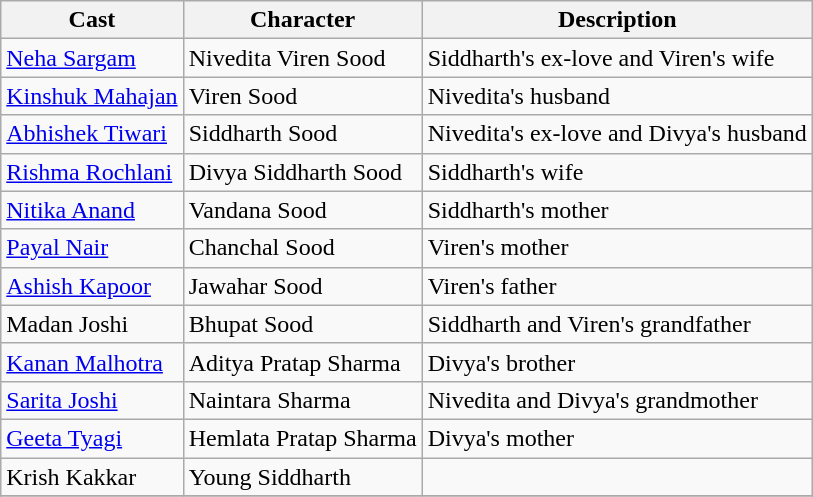<table class="wikitable">
<tr>
<th>Cast</th>
<th>Character</th>
<th>Description</th>
</tr>
<tr>
<td><a href='#'>Neha Sargam</a></td>
<td>Nivedita Viren Sood</td>
<td>Siddharth's ex-love and Viren's wife</td>
</tr>
<tr>
<td><a href='#'>Kinshuk Mahajan</a></td>
<td>Viren Sood</td>
<td>Nivedita's husband</td>
</tr>
<tr>
<td><a href='#'>Abhishek Tiwari</a></td>
<td>Siddharth Sood</td>
<td>Nivedita's ex-love and Divya's husband</td>
</tr>
<tr>
<td><a href='#'>Rishma Rochlani</a></td>
<td>Divya Siddharth Sood</td>
<td>Siddharth's wife</td>
</tr>
<tr>
<td><a href='#'>Nitika Anand</a></td>
<td>Vandana Sood</td>
<td>Siddharth's mother</td>
</tr>
<tr>
<td><a href='#'>Payal Nair</a></td>
<td>Chanchal Sood</td>
<td>Viren's mother</td>
</tr>
<tr>
<td><a href='#'>Ashish Kapoor</a></td>
<td>Jawahar Sood</td>
<td>Viren's father</td>
</tr>
<tr>
<td>Madan Joshi</td>
<td>Bhupat Sood</td>
<td>Siddharth and Viren's grandfather</td>
</tr>
<tr>
<td><a href='#'>Kanan Malhotra</a></td>
<td>Aditya Pratap Sharma</td>
<td>Divya's brother</td>
</tr>
<tr>
<td><a href='#'>Sarita Joshi</a></td>
<td>Naintara Sharma</td>
<td>Nivedita and Divya's grandmother</td>
</tr>
<tr>
<td><a href='#'>Geeta Tyagi</a></td>
<td>Hemlata Pratap Sharma</td>
<td>Divya's mother</td>
</tr>
<tr>
<td>Krish Kakkar</td>
<td>Young Siddharth</td>
<td></td>
</tr>
<tr>
</tr>
</table>
